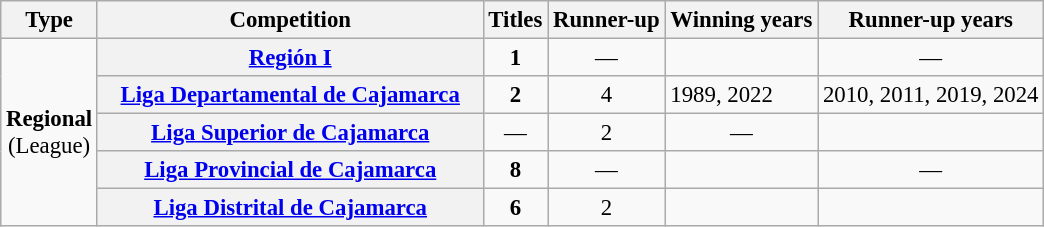<table class="wikitable plainrowheaders" style="font-size:95%; text-align:center;">
<tr>
<th>Type</th>
<th width=250px>Competition</th>
<th>Titles</th>
<th>Runner-up</th>
<th>Winning years</th>
<th>Runner-up years</th>
</tr>
<tr>
<td rowspan="6"><strong>Regional</strong><br>(League)</td>
<th><strong><a href='#'>Región I</a></strong></th>
<td><strong>1</strong></td>
<td style="text-align:center;">—</td>
<td></td>
<td style="text-align:center;">—</td>
</tr>
<tr>
<th scope="col"><strong><a href='#'>Liga Departamental de Cajamarca</a></strong></th>
<td><strong>2</strong></td>
<td>4</td>
<td align="left">1989, 2022</td>
<td align="left">2010, 2011, 2019, 2024</td>
</tr>
<tr>
<th><strong><a href='#'>Liga Superior de Cajamarca</a></strong></th>
<td style="text-align:center;">—</td>
<td>2</td>
<td style="text-align:center;">—</td>
<td></td>
</tr>
<tr>
<th><strong><a href='#'>Liga Provincial de Cajamarca</a></strong></th>
<td><strong>8</strong></td>
<td style="text-align:center;">—</td>
<td></td>
<td style="text-align:center;">—</td>
</tr>
<tr>
<th><strong><a href='#'>Liga Distrital de Cajamarca</a></strong></th>
<td><strong>6</strong></td>
<td>2</td>
<td></td>
<td></td>
</tr>
</table>
